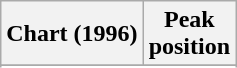<table class="wikitable sortable">
<tr>
<th>Chart (1996)</th>
<th>Peak<br>position</th>
</tr>
<tr>
</tr>
<tr>
</tr>
</table>
